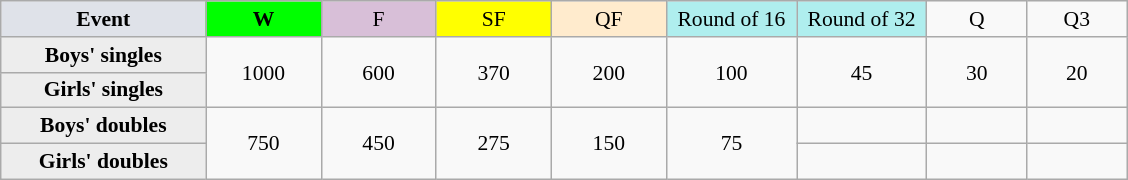<table class=wikitable style="font-size:90%; text-align:center">
<tr>
<th style="width:130px; background:#dfe2e9;">Event</th>
<th style="width:70px; background:lime;">W</th>
<td style="width:70px; background:thistle;">F</td>
<td style="width:70px; background:#ff0;">SF</td>
<td style="width:70px; background:#ffebcd;">QF</td>
<td style="width:80px; background:#afeeee;">Round of 16</td>
<td style="width:80px; background:#afeeee;">Round of 32</td>
<td style="width:60px;">Q</td>
<td style="width:60px;">Q3</td>
</tr>
<tr>
<th style="background:#ededed;">Boys' singles</th>
<td rowspan=2>1000</td>
<td rowspan=2>600</td>
<td rowspan=2>370</td>
<td rowspan=2>200</td>
<td rowspan=2>100</td>
<td rowspan=2>45</td>
<td rowspan=2>30</td>
<td rowspan=2>20</td>
</tr>
<tr>
<th style="background:#ededed;">Girls' singles</th>
</tr>
<tr>
<th style="background:#ededed;">Boys' doubles</th>
<td rowspan=2>750</td>
<td rowspan=2>450</td>
<td rowspan=2>275</td>
<td rowspan=2>150</td>
<td rowspan=2>75</td>
<td></td>
<td></td>
<td></td>
</tr>
<tr>
<th style="background:#ededed;">Girls' doubles</th>
<td></td>
<td></td>
<td></td>
</tr>
</table>
